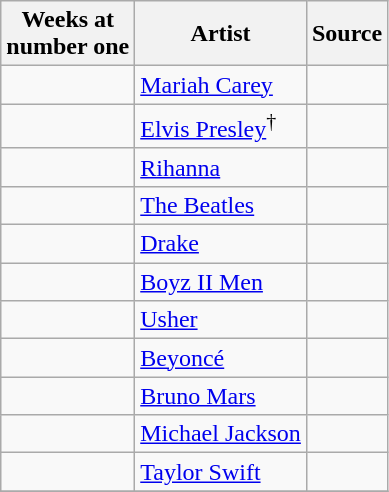<table class="wikitable">
<tr>
<th>Weeks at <br> number one</th>
<th>Artist</th>
<th>Source</th>
</tr>
<tr>
<td></td>
<td><a href='#'>Mariah Carey</a></td>
<td></td>
</tr>
<tr>
<td></td>
<td><a href='#'>Elvis Presley</a><sup>†</sup></td>
<td></td>
</tr>
<tr>
<td></td>
<td><a href='#'>Rihanna</a></td>
<td></td>
</tr>
<tr>
<td></td>
<td><a href='#'>The Beatles</a></td>
<td></td>
</tr>
<tr>
<td></td>
<td><a href='#'>Drake</a></td>
<td></td>
</tr>
<tr>
<td></td>
<td><a href='#'>Boyz II Men</a></td>
<td></td>
</tr>
<tr>
<td></td>
<td><a href='#'>Usher</a></td>
<td></td>
</tr>
<tr>
<td></td>
<td><a href='#'>Beyoncé</a></td>
<td></td>
</tr>
<tr>
<td></td>
<td><a href='#'>Bruno Mars</a></td>
<td></td>
</tr>
<tr>
<td></td>
<td><a href='#'>Michael Jackson</a></td>
<td></td>
</tr>
<tr>
<td></td>
<td><a href='#'>Taylor Swift</a></td>
<td></td>
</tr>
<tr>
</tr>
</table>
